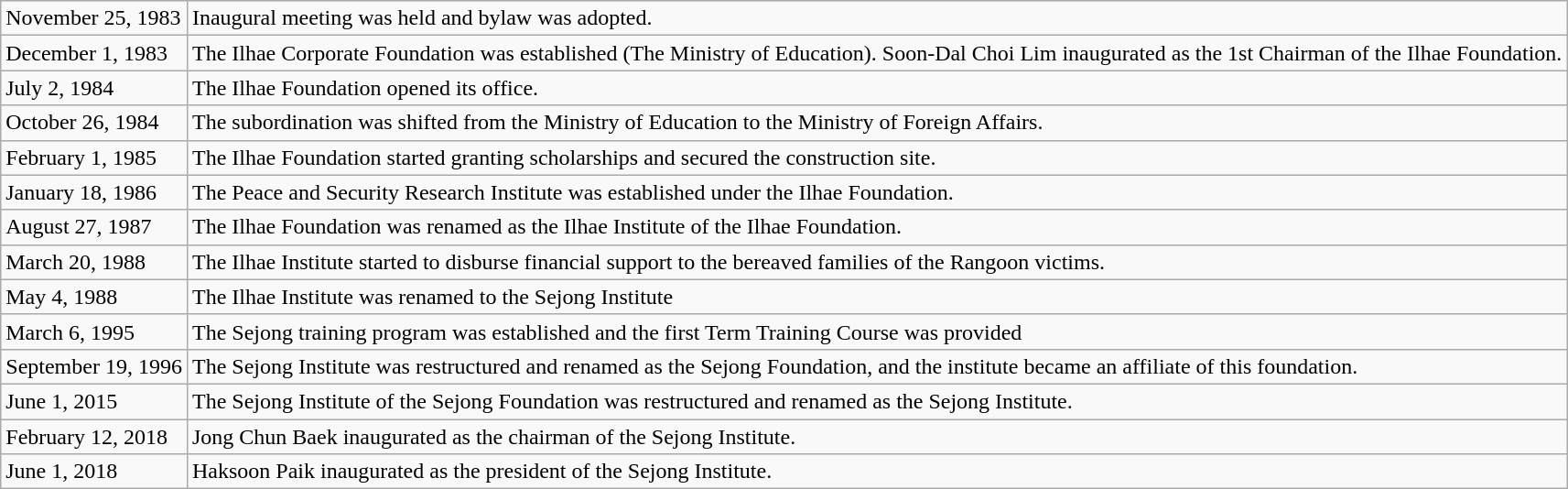<table class="wikitable">
<tr>
<td>November 25, 1983</td>
<td>Inaugural meeting was held and bylaw was adopted.</td>
</tr>
<tr>
<td>December 1, 1983</td>
<td>The Ilhae Corporate Foundation was established (The Ministry of Education). Soon-Dal Choi Lim inaugurated as the 1st Chairman of the Ilhae Foundation.</td>
</tr>
<tr>
<td>July 2, 1984</td>
<td>The Ilhae Foundation opened its office.</td>
</tr>
<tr>
<td>October 26, 1984</td>
<td>The subordination was shifted from the Ministry of Education to the Ministry of Foreign Affairs.</td>
</tr>
<tr>
<td>February 1, 1985</td>
<td>The Ilhae Foundation started granting scholarships and secured the construction site.</td>
</tr>
<tr>
<td>January 18, 1986</td>
<td>The Peace and Security Research Institute was established under the Ilhae Foundation.</td>
</tr>
<tr>
<td>August 27, 1987</td>
<td>The Ilhae Foundation was renamed as the Ilhae Institute of the Ilhae Foundation.</td>
</tr>
<tr>
<td>March 20, 1988</td>
<td>The Ilhae Institute started to disburse financial support to the bereaved families of the Rangoon victims.</td>
</tr>
<tr>
<td>May 4, 1988</td>
<td>The Ilhae Institute was renamed to the Sejong Institute</td>
</tr>
<tr>
<td>March 6, 1995</td>
<td>The Sejong training program was established and the first Term Training Course was provided</td>
</tr>
<tr>
<td>September 19, 1996</td>
<td>The Sejong Institute was restructured and renamed as the Sejong Foundation, and the institute became an affiliate of this foundation.</td>
</tr>
<tr>
<td>June 1, 2015</td>
<td>The Sejong Institute of the Sejong Foundation was restructured and renamed as the Sejong Institute.</td>
</tr>
<tr>
<td>February 12, 2018</td>
<td>Jong Chun Baek inaugurated as the chairman of the Sejong Institute.</td>
</tr>
<tr>
<td>June 1, 2018</td>
<td>Haksoon Paik inaugurated as the president of the Sejong Institute.</td>
</tr>
</table>
